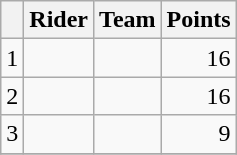<table class="wikitable">
<tr>
<th></th>
<th>Rider</th>
<th>Team</th>
<th>Points</th>
</tr>
<tr>
<td>1</td>
<td>  </td>
<td></td>
<td align="right">16</td>
</tr>
<tr>
<td>2</td>
<td></td>
<td></td>
<td align="right">16</td>
</tr>
<tr>
<td>3</td>
<td></td>
<td></td>
<td align="right">9</td>
</tr>
<tr>
</tr>
</table>
